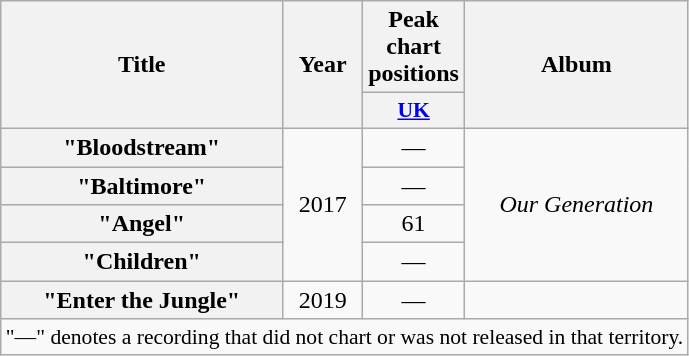<table class="wikitable plainrowheaders" style="text-align:center;">
<tr>
<th scope="col" rowspan="2">Title</th>
<th scope="col" rowspan="2">Year</th>
<th scope="col">Peak chart positions</th>
<th scope="col" rowspan="2">Album</th>
</tr>
<tr>
<th scope="col" style="width:2.5em;font-size:90%;"><a href='#'>UK</a><br></th>
</tr>
<tr>
<th scope="row">"Bloodstream"</th>
<td rowspan="4">2017</td>
<td>—</td>
<td rowspan="4"><em>Our Generation</em></td>
</tr>
<tr>
<th scope="row">"Baltimore"</th>
<td>—</td>
</tr>
<tr>
<th scope="row">"Angel"</th>
<td>61</td>
</tr>
<tr>
<th scope="row">"Children"</th>
<td>—</td>
</tr>
<tr>
<th scope="row">"Enter the Jungle"<br></th>
<td>2019</td>
<td>—</td>
<td></td>
</tr>
<tr>
<td colspan="8" style="font-size:90%">"—" denotes a recording that did not chart or was not released in that territory.</td>
</tr>
</table>
